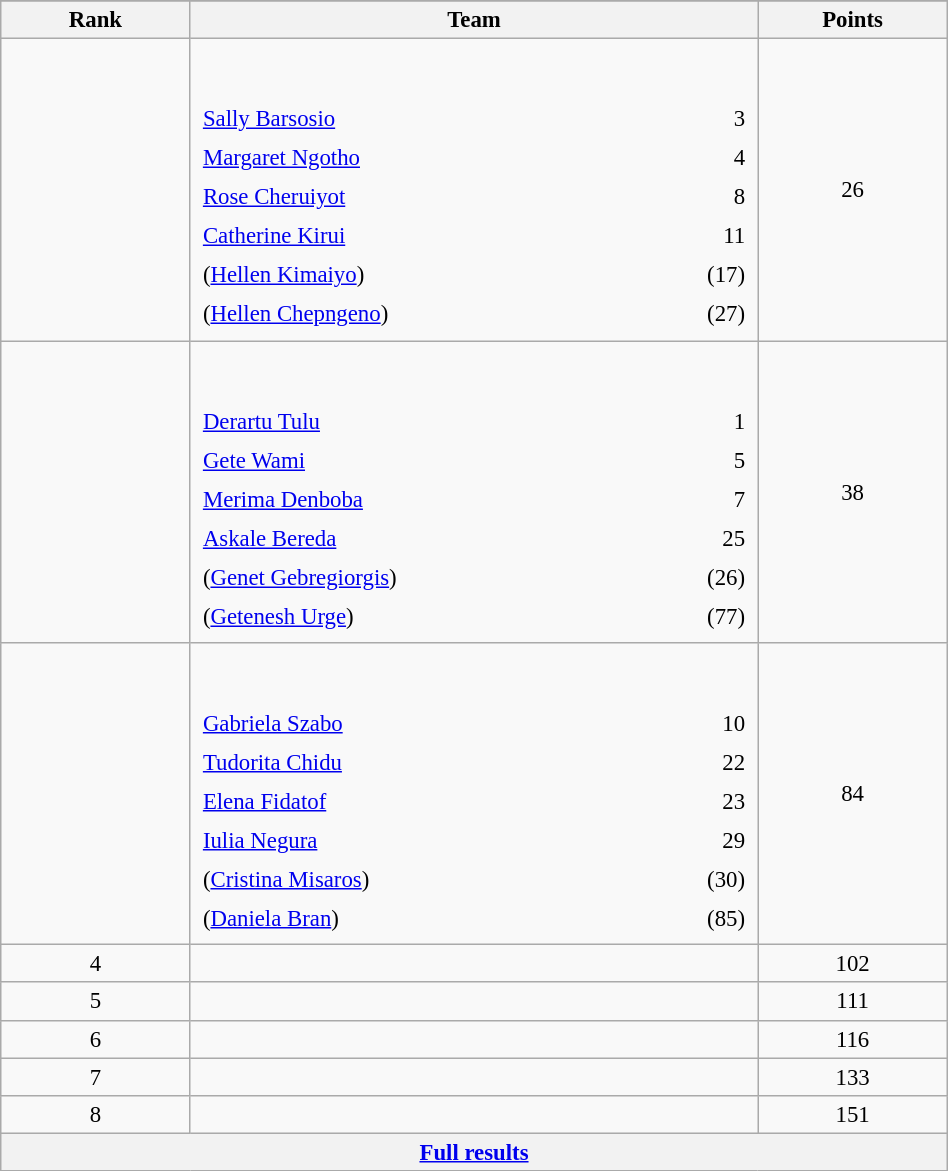<table class="wikitable sortable" style=" text-align:center; font-size:95%;" width="50%">
<tr>
</tr>
<tr>
<th width=10%>Rank</th>
<th width=30%>Team</th>
<th width=10%>Points</th>
</tr>
<tr>
<td align=center></td>
<td align=left> <br><br><table width=100%>
<tr>
<td align=left style="border:0"><a href='#'>Sally Barsosio</a></td>
<td align=right style="border:0">3</td>
</tr>
<tr>
<td align=left style="border:0"><a href='#'>Margaret Ngotho</a></td>
<td align=right style="border:0">4</td>
</tr>
<tr>
<td align=left style="border:0"><a href='#'>Rose Cheruiyot</a></td>
<td align=right style="border:0">8</td>
</tr>
<tr>
<td align=left style="border:0"><a href='#'>Catherine Kirui</a></td>
<td align=right style="border:0">11</td>
</tr>
<tr>
<td align=left style="border:0">(<a href='#'>Hellen Kimaiyo</a>)</td>
<td align=right style="border:0">(17)</td>
</tr>
<tr>
<td align=left style="border:0">(<a href='#'>Hellen Chepngeno</a>)</td>
<td align=right style="border:0">(27)</td>
</tr>
</table>
</td>
<td>26</td>
</tr>
<tr>
<td align=center></td>
<td align=left> <br><br><table width=100%>
<tr>
<td align=left style="border:0"><a href='#'>Derartu Tulu</a></td>
<td align=right style="border:0">1</td>
</tr>
<tr>
<td align=left style="border:0"><a href='#'>Gete Wami</a></td>
<td align=right style="border:0">5</td>
</tr>
<tr>
<td align=left style="border:0"><a href='#'>Merima Denboba</a></td>
<td align=right style="border:0">7</td>
</tr>
<tr>
<td align=left style="border:0"><a href='#'>Askale Bereda</a></td>
<td align=right style="border:0">25</td>
</tr>
<tr>
<td align=left style="border:0">(<a href='#'>Genet Gebregiorgis</a>)</td>
<td align=right style="border:0">(26)</td>
</tr>
<tr>
<td align=left style="border:0">(<a href='#'>Getenesh Urge</a>)</td>
<td align=right style="border:0">(77)</td>
</tr>
</table>
</td>
<td>38</td>
</tr>
<tr>
<td align=center></td>
<td align=left> <br><br><table width=100%>
<tr>
<td align=left style="border:0"><a href='#'>Gabriela Szabo</a></td>
<td align=right style="border:0">10</td>
</tr>
<tr>
<td align=left style="border:0"><a href='#'>Tudorita Chidu</a></td>
<td align=right style="border:0">22</td>
</tr>
<tr>
<td align=left style="border:0"><a href='#'>Elena Fidatof</a></td>
<td align=right style="border:0">23</td>
</tr>
<tr>
<td align=left style="border:0"><a href='#'>Iulia Negura</a></td>
<td align=right style="border:0">29</td>
</tr>
<tr>
<td align=left style="border:0">(<a href='#'>Cristina Misaros</a>)</td>
<td align=right style="border:0">(30)</td>
</tr>
<tr>
<td align=left style="border:0">(<a href='#'>Daniela Bran</a>)</td>
<td align=right style="border:0">(85)</td>
</tr>
</table>
</td>
<td>84</td>
</tr>
<tr>
<td align=center>4</td>
<td align=left></td>
<td>102</td>
</tr>
<tr>
<td align=center>5</td>
<td align=left></td>
<td>111</td>
</tr>
<tr>
<td align=center>6</td>
<td align=left></td>
<td>116</td>
</tr>
<tr>
<td align=center>7</td>
<td align=left></td>
<td>133</td>
</tr>
<tr>
<td align=center>8</td>
<td align=left></td>
<td>151</td>
</tr>
<tr class="sortbottom">
<th colspan=3 align=center><a href='#'>Full results</a></th>
</tr>
</table>
